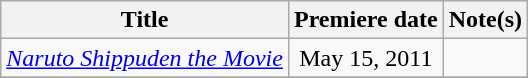<table class="wikitable plainrowheaders sortable" style="text-align:center;">
<tr>
<th scope="col">Title</th>
<th scope="col">Premiere date</th>
<th class="unsortable">Note(s)</th>
</tr>
<tr>
<td scope="row" style="text-align:left;"><em><a href='#'>Naruto Shippuden the Movie</a></em></td>
<td>May 15, 2011</td>
<td></td>
</tr>
<tr>
</tr>
</table>
